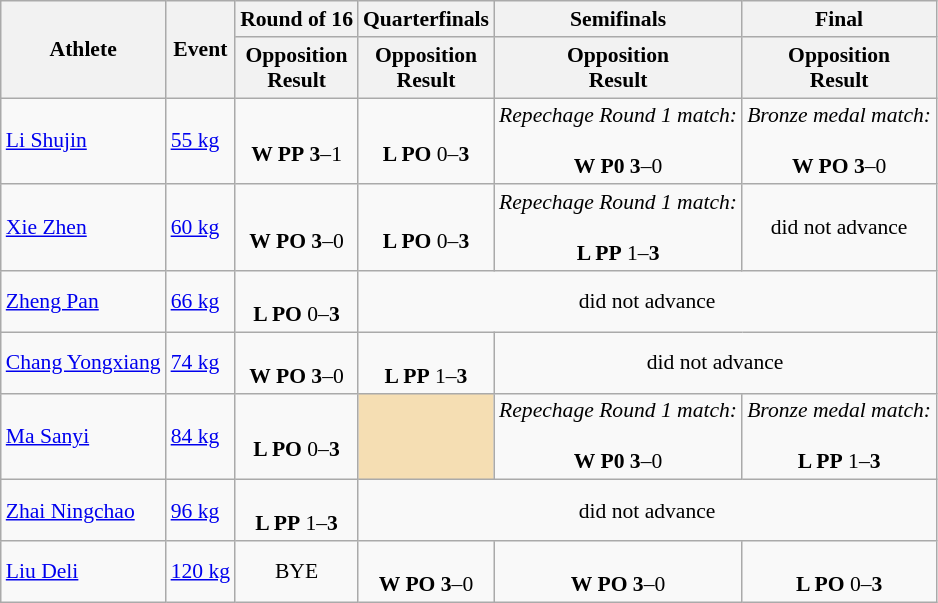<table class="wikitable" style="font-size:90%;">
<tr>
<th rowspan=2>Athlete</th>
<th rowspan=2>Event</th>
<th>Round of 16</th>
<th>Quarterfinals</th>
<th>Semifinals</th>
<th>Final</th>
</tr>
<tr>
<th>Opposition<br>Result</th>
<th>Opposition<br>Result</th>
<th>Opposition<br>Result</th>
<th>Opposition<br>Result</th>
</tr>
<tr>
<td><a href='#'>Li Shujin</a></td>
<td><a href='#'>55 kg</a></td>
<td align=center><br><strong>W PP</strong> <strong>3</strong>–1</td>
<td align=center><br><strong>L PO</strong> 0–<strong>3</strong></td>
<td align=center><em>Repechage Round 1 match:</em><br><br><strong>W P0</strong> <strong>3</strong>–0</td>
<td align=center><em>Bronze medal match:</em><br><br><strong>W PO</strong> <strong>3</strong>–0<br></td>
</tr>
<tr>
<td><a href='#'>Xie Zhen</a></td>
<td><a href='#'>60 kg</a></td>
<td align=center><br><strong>W PO</strong> <strong>3</strong>–0</td>
<td align=center><br><strong>L PO</strong> 0–<strong>3</strong></td>
<td align=center><em>Repechage Round 1 match:</em><br><br><strong>L PP</strong> 1–<strong>3</strong></td>
<td style="text-align:center;" colspan="7">did not advance</td>
</tr>
<tr>
<td><a href='#'>Zheng Pan</a></td>
<td><a href='#'>66 kg</a></td>
<td align=center><br><strong>L PO</strong> 0–<strong>3</strong></td>
<td style="text-align:center;" colspan="7">did not advance</td>
</tr>
<tr>
<td><a href='#'>Chang Yongxiang</a></td>
<td><a href='#'>74 kg</a></td>
<td align=center><br><strong>W PO</strong> <strong>3</strong>–0</td>
<td align=center><br><strong>L PP</strong> 1–<strong>3</strong></td>
<td style="text-align:center;" colspan="7">did not advance</td>
</tr>
<tr>
<td><a href='#'>Ma Sanyi</a></td>
<td><a href='#'>84 kg</a></td>
<td align=center><br><strong>L PO</strong> 0–<strong>3</strong></td>
<td style="background:wheat;"></td>
<td align=center><em>Repechage Round 1 match:</em><br><br><strong>W P0</strong> <strong>3</strong>–0</td>
<td align=center><em>Bronze medal match:</em><br><br><strong>L PP</strong> 1–<strong>3</strong></td>
</tr>
<tr>
<td><a href='#'>Zhai Ningchao</a></td>
<td><a href='#'>96 kg</a></td>
<td align=center><br><strong>L PP</strong> 1–<strong>3</strong></td>
<td style="text-align:center;" colspan="7">did not advance</td>
</tr>
<tr>
<td><a href='#'>Liu Deli</a></td>
<td><a href='#'>120 kg</a></td>
<td align=center>BYE</td>
<td align=center><br><strong>W PO</strong> <strong>3</strong>–0</td>
<td align=center><br><strong>W PO</strong> <strong>3</strong>–0</td>
<td align=center><br><strong>L PO</strong> 0–<strong>3</strong><br></td>
</tr>
</table>
